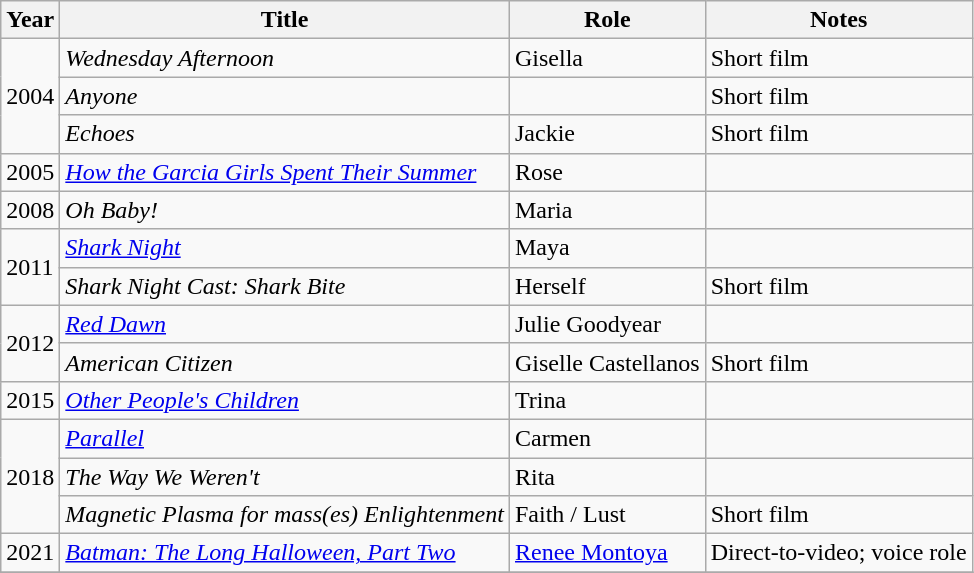<table class="wikitable sortable">
<tr>
<th>Year</th>
<th>Title</th>
<th>Role</th>
<th class="unsortable">Notes</th>
</tr>
<tr>
<td rowspan="3">2004</td>
<td><em>Wednesday Afternoon</em></td>
<td>Gisella</td>
<td>Short film</td>
</tr>
<tr>
<td><em>Anyone</em></td>
<td></td>
<td>Short film</td>
</tr>
<tr>
<td><em>Echoes</em></td>
<td>Jackie</td>
<td>Short film</td>
</tr>
<tr>
<td>2005</td>
<td><em><a href='#'>How the Garcia Girls Spent Their Summer</a></em></td>
<td>Rose</td>
<td></td>
</tr>
<tr>
<td>2008</td>
<td><em>Oh Baby!</em></td>
<td>Maria</td>
<td></td>
</tr>
<tr>
<td rowspan="2">2011</td>
<td><em><a href='#'>Shark Night</a></em></td>
<td>Maya</td>
<td></td>
</tr>
<tr>
<td><em>Shark Night Cast: Shark Bite</em></td>
<td>Herself</td>
<td>Short film</td>
</tr>
<tr>
<td rowspan="2">2012</td>
<td><em><a href='#'>Red Dawn</a></em></td>
<td>Julie Goodyear</td>
<td></td>
</tr>
<tr>
<td><em>American Citizen</em></td>
<td>Giselle Castellanos</td>
<td>Short film</td>
</tr>
<tr>
<td>2015</td>
<td><em><a href='#'>Other People's Children</a></em></td>
<td>Trina</td>
<td></td>
</tr>
<tr>
<td rowspan="3">2018</td>
<td><em><a href='#'>Parallel</a></em></td>
<td>Carmen</td>
<td></td>
</tr>
<tr>
<td><em>The Way We Weren't</em></td>
<td>Rita</td>
<td></td>
</tr>
<tr>
<td><em>Magnetic Plasma for mass(es) Enlightenment</em></td>
<td>Faith / Lust</td>
<td>Short film</td>
</tr>
<tr>
<td>2021</td>
<td><em><a href='#'>Batman: The Long Halloween, Part Two</a></em></td>
<td><a href='#'>Renee Montoya</a></td>
<td>Direct-to-video; voice role</td>
</tr>
<tr>
</tr>
</table>
